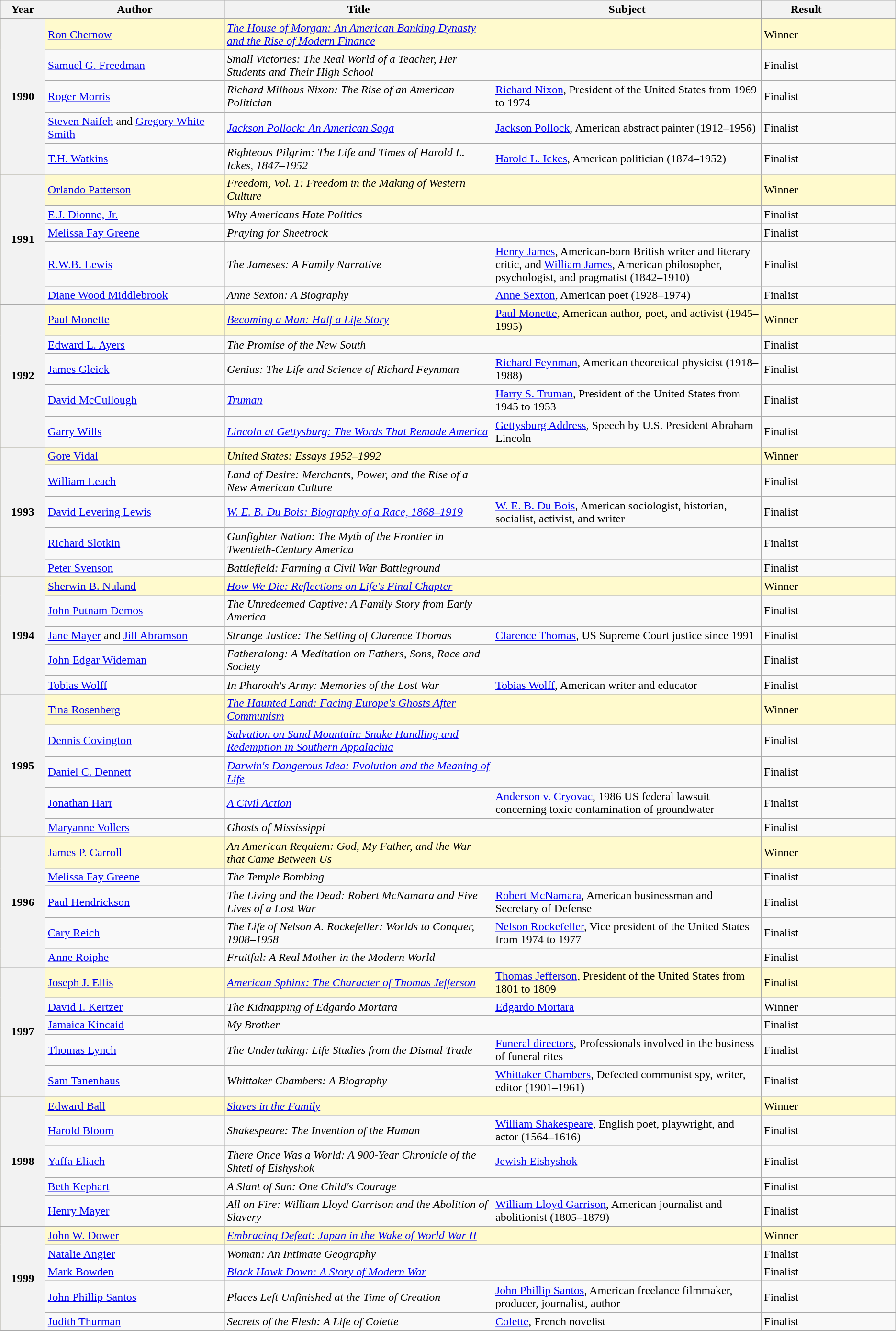<table class="wikitable">
<tr>
<th scope="col" width="5%">Year</th>
<th scope="col" width="20%">Author</th>
<th scope="col" width="30%">Title</th>
<th scope="col" width="30%">Subject</th>
<th scope="col" width="10%">Result</th>
<th scope="col" width="5%"></th>
</tr>
<tr style=background:LemonChiffon; color:black>
<th rowspan="5">1990</th>
<td><a href='#'>Ron Chernow</a></td>
<td><em><a href='#'>The House of Morgan: An American Banking Dynasty and the Rise of Modern Finance</a></em></td>
<td></td>
<td>Winner</td>
<td></td>
</tr>
<tr>
<td><a href='#'>Samuel G. Freedman</a></td>
<td><em>Small Victories: The Real World of a Teacher, Her Students and Their High School</em></td>
<td></td>
<td>Finalist</td>
<td></td>
</tr>
<tr>
<td><a href='#'>Roger Morris</a></td>
<td><em>Richard Milhous Nixon: The Rise of an American Politician</em></td>
<td><a href='#'>Richard Nixon</a>, President of the United States from 1969 to 1974</td>
<td>Finalist</td>
<td></td>
</tr>
<tr>
<td><a href='#'>Steven Naifeh</a> and <a href='#'>Gregory White Smith</a></td>
<td><em><a href='#'>Jackson Pollock: An American Saga</a></em></td>
<td><a href='#'>Jackson Pollock</a>, American abstract painter (1912–1956)</td>
<td>Finalist</td>
<td></td>
</tr>
<tr>
<td><a href='#'>T.H. Watkins</a></td>
<td><em>Righteous Pilgrim: The Life and Times of Harold L. Ickes, 1847–1952</em></td>
<td><a href='#'>Harold L. Ickes</a>, American politician (1874–1952)</td>
<td>Finalist</td>
<td></td>
</tr>
<tr style=background:LemonChiffon; color:black>
<th rowspan="5">1991</th>
<td><a href='#'>Orlando Patterson</a></td>
<td><em>Freedom, Vol. 1: Freedom in the Making of Western Culture</em></td>
<td></td>
<td>Winner</td>
<td></td>
</tr>
<tr>
<td><a href='#'>E.J. Dionne, Jr.</a></td>
<td><em>Why Americans Hate Politics</em></td>
<td></td>
<td>Finalist</td>
<td></td>
</tr>
<tr>
<td><a href='#'>Melissa Fay Greene</a></td>
<td><em>Praying for Sheetrock</em></td>
<td></td>
<td>Finalist</td>
<td></td>
</tr>
<tr>
<td><a href='#'>R.W.B. Lewis</a></td>
<td><em>The Jameses: A Family Narrative</em></td>
<td><a href='#'>Henry James</a>, American-born British writer and literary critic, and <a href='#'>William James</a>, American philosopher, psychologist, and pragmatist (1842–1910)</td>
<td>Finalist</td>
<td></td>
</tr>
<tr>
<td><a href='#'>Diane Wood Middlebrook</a></td>
<td><em>Anne Sexton: A Biography</em></td>
<td><a href='#'>Anne Sexton</a>, American poet (1928–1974)</td>
<td>Finalist</td>
<td></td>
</tr>
<tr style=background:LemonChiffon; color:black>
<th rowspan="5">1992</th>
<td><a href='#'>Paul Monette</a></td>
<td><em><a href='#'>Becoming a Man: Half a Life Story</a></em></td>
<td><a href='#'>Paul Monette</a>, American author, poet, and activist (1945–1995)</td>
<td>Winner</td>
<td></td>
</tr>
<tr>
<td><a href='#'>Edward L. Ayers</a></td>
<td><em>The Promise of the New South</em></td>
<td></td>
<td>Finalist</td>
<td></td>
</tr>
<tr>
<td><a href='#'>James Gleick</a></td>
<td><em>Genius: The Life and Science of Richard Feynman</em></td>
<td><a href='#'>Richard Feynman</a>, American theoretical physicist (1918–1988)</td>
<td>Finalist</td>
<td></td>
</tr>
<tr>
<td><a href='#'>David McCullough</a></td>
<td><em><a href='#'>Truman</a></em></td>
<td><a href='#'>Harry S. Truman</a>, President of the United States from 1945 to 1953</td>
<td>Finalist</td>
<td></td>
</tr>
<tr>
<td><a href='#'>Garry Wills</a></td>
<td><em><a href='#'>Lincoln at Gettysburg: The Words That Remade America</a></em></td>
<td><a href='#'>Gettysburg Address</a>, Speech by U.S. President Abraham Lincoln</td>
<td>Finalist</td>
<td></td>
</tr>
<tr style=background:LemonChiffon; color:black>
<th rowspan="5">1993</th>
<td><a href='#'>Gore Vidal</a></td>
<td><em>United States: Essays 1952–1992</em></td>
<td></td>
<td>Winner</td>
<td></td>
</tr>
<tr>
<td><a href='#'>William Leach</a></td>
<td><em>Land of Desire: Merchants, Power, and the Rise of a New American Culture</em></td>
<td></td>
<td>Finalist</td>
<td></td>
</tr>
<tr>
<td><a href='#'>David Levering Lewis</a></td>
<td><em><a href='#'>W. E. B. Du Bois: Biography of a Race, 1868–1919</a></em></td>
<td><a href='#'>W. E. B. Du Bois</a>, American sociologist, historian, socialist, activist, and writer</td>
<td>Finalist</td>
<td></td>
</tr>
<tr>
<td><a href='#'>Richard Slotkin</a></td>
<td><em>Gunfighter Nation: The Myth of the Frontier in Twentieth-Century America</em></td>
<td></td>
<td>Finalist</td>
<td></td>
</tr>
<tr>
<td><a href='#'>Peter Svenson</a></td>
<td><em>Battlefield: Farming a Civil War Battleground</em></td>
<td></td>
<td>Finalist</td>
<td></td>
</tr>
<tr style=background:LemonChiffon; color:black>
<th rowspan="5">1994</th>
<td><a href='#'>Sherwin B. Nuland</a></td>
<td><em><a href='#'>How We Die: Reflections on Life's Final Chapter</a></em></td>
<td></td>
<td>Winner</td>
<td></td>
</tr>
<tr>
<td><a href='#'>John Putnam Demos</a></td>
<td><em>The Unredeemed Captive: A Family Story from Early America</em></td>
<td></td>
<td>Finalist</td>
<td></td>
</tr>
<tr>
<td><a href='#'>Jane Mayer</a> and <a href='#'>Jill Abramson</a></td>
<td><em>Strange Justice: The Selling of Clarence Thomas</em></td>
<td><a href='#'>Clarence Thomas</a>, US Supreme Court justice since 1991</td>
<td>Finalist</td>
<td></td>
</tr>
<tr>
<td><a href='#'>John Edgar Wideman</a></td>
<td><em>Fatheralong: A Meditation on Fathers, Sons, Race and Society</em></td>
<td></td>
<td>Finalist</td>
<td></td>
</tr>
<tr>
<td><a href='#'>Tobias Wolff</a></td>
<td><em>In Pharoah's Army: Memories of the Lost War</em></td>
<td><a href='#'>Tobias Wolff</a>, American writer and educator</td>
<td>Finalist</td>
<td></td>
</tr>
<tr style=background:LemonChiffon; color:black>
<th rowspan="5">1995</th>
<td><a href='#'>Tina Rosenberg</a></td>
<td><em><a href='#'>The Haunted Land: Facing Europe's Ghosts After Communism</a></em></td>
<td></td>
<td>Winner</td>
<td></td>
</tr>
<tr>
<td><a href='#'>Dennis Covington</a></td>
<td><em><a href='#'>Salvation on Sand Mountain: Snake Handling and Redemption in Southern Appalachia</a></em></td>
<td></td>
<td>Finalist</td>
<td></td>
</tr>
<tr>
<td><a href='#'>Daniel C. Dennett</a></td>
<td><em><a href='#'>Darwin's Dangerous Idea: Evolution and the Meaning of Life</a></em></td>
<td></td>
<td>Finalist</td>
<td></td>
</tr>
<tr>
<td><a href='#'>Jonathan Harr</a></td>
<td><em><a href='#'>A Civil Action</a></em></td>
<td><a href='#'>Anderson v. Cryovac</a>, 1986 US federal lawsuit concerning toxic contamination of groundwater</td>
<td>Finalist</td>
<td></td>
</tr>
<tr>
<td><a href='#'>Maryanne Vollers</a></td>
<td><em>Ghosts of Mississippi</em></td>
<td></td>
<td>Finalist</td>
<td></td>
</tr>
<tr style=background:LemonChiffon; color:black>
<th rowspan="5">1996</th>
<td><a href='#'>James P. Carroll</a></td>
<td><em>An American Requiem: God, My Father, and the War that Came Between Us</em></td>
<td></td>
<td>Winner</td>
<td></td>
</tr>
<tr>
<td><a href='#'>Melissa Fay Greene</a></td>
<td><em>The Temple Bombing</em></td>
<td></td>
<td>Finalist</td>
<td></td>
</tr>
<tr>
<td><a href='#'>Paul Hendrickson</a></td>
<td><em>The Living and the Dead: Robert McNamara and Five Lives of a Lost War</em></td>
<td><a href='#'>Robert McNamara</a>, American businessman and Secretary of Defense</td>
<td>Finalist</td>
<td></td>
</tr>
<tr>
<td><a href='#'>Cary Reich</a></td>
<td><em>The Life of Nelson A. Rockefeller: Worlds to Conquer, 1908–1958</em></td>
<td><a href='#'>Nelson Rockefeller</a>, Vice president of the United States from 1974 to 1977</td>
<td>Finalist</td>
<td></td>
</tr>
<tr>
<td><a href='#'>Anne Roiphe</a></td>
<td><em>Fruitful: A Real Mother in the Modern World</em></td>
<td></td>
<td>Finalist</td>
<td></td>
</tr>
<tr style=background:LemonChiffon; color:black>
<th rowspan="5">1997</th>
<td><a href='#'>Joseph J. Ellis</a></td>
<td><em><a href='#'>American Sphinx: The Character of Thomas Jefferson</a></em></td>
<td><a href='#'>Thomas Jefferson</a>, President of the United States from 1801 to 1809</td>
<td>Finalist</td>
<td></td>
</tr>
<tr>
<td><a href='#'>David I. Kertzer</a></td>
<td><em>The Kidnapping of Edgardo Mortara</em></td>
<td><a href='#'>Edgardo Mortara</a></td>
<td>Winner</td>
<td></td>
</tr>
<tr>
<td><a href='#'>Jamaica Kincaid</a></td>
<td><em>My Brother</em></td>
<td></td>
<td>Finalist</td>
<td></td>
</tr>
<tr>
<td><a href='#'>Thomas Lynch</a></td>
<td><em>The Undertaking: Life Studies from the Dismal Trade</em></td>
<td><a href='#'>Funeral directors</a>, Professionals involved in the business of funeral rites</td>
<td>Finalist</td>
<td></td>
</tr>
<tr>
<td><a href='#'>Sam Tanenhaus</a></td>
<td><em>Whittaker Chambers: A Biography</em></td>
<td><a href='#'>Whittaker Chambers</a>, Defected communist spy, writer, editor (1901–1961)</td>
<td>Finalist</td>
<td></td>
</tr>
<tr style=background:LemonChiffon; color:black>
<th rowspan="5">1998</th>
<td><a href='#'>Edward Ball</a></td>
<td><em><a href='#'>Slaves in the Family</a></em></td>
<td></td>
<td>Winner</td>
<td></td>
</tr>
<tr>
<td><a href='#'>Harold Bloom</a></td>
<td><em>Shakespeare: The Invention of the Human</em></td>
<td><a href='#'>William Shakespeare</a>, English poet, playwright, and actor (1564–1616)</td>
<td>Finalist</td>
<td></td>
</tr>
<tr>
<td><a href='#'>Yaffa Eliach</a></td>
<td><em>There Once Was a World: A 900-Year Chronicle of the Shtetl of Eishyshok</em></td>
<td><a href='#'>Jewish Eishyshok</a></td>
<td>Finalist</td>
<td></td>
</tr>
<tr>
<td><a href='#'>Beth Kephart</a></td>
<td><em>A Slant of Sun: One Child's Courage</em></td>
<td></td>
<td>Finalist</td>
<td></td>
</tr>
<tr>
<td><a href='#'>Henry Mayer</a></td>
<td><em>All on Fire: William Lloyd Garrison and the Abolition of Slavery</em></td>
<td><a href='#'>William Lloyd Garrison</a>, American journalist and abolitionist (1805–1879)</td>
<td>Finalist</td>
<td></td>
</tr>
<tr style=background:LemonChiffon; color:black>
<th rowspan="5">1999</th>
<td><a href='#'>John W. Dower</a></td>
<td><em><a href='#'>Embracing Defeat: Japan in the Wake of World War II</a></em></td>
<td></td>
<td>Winner</td>
<td></td>
</tr>
<tr>
<td><a href='#'>Natalie Angier</a></td>
<td><em>Woman: An Intimate Geography</em></td>
<td></td>
<td>Finalist</td>
<td></td>
</tr>
<tr>
<td><a href='#'>Mark Bowden</a></td>
<td><em><a href='#'>Black Hawk Down: A Story of Modern War</a></em></td>
<td></td>
<td>Finalist</td>
<td></td>
</tr>
<tr>
<td><a href='#'>John Phillip Santos</a></td>
<td><em>Places Left Unfinished at the Time of Creation</em></td>
<td><a href='#'>John Phillip Santos</a>, American freelance filmmaker, producer, journalist, author</td>
<td>Finalist</td>
<td></td>
</tr>
<tr>
<td><a href='#'>Judith Thurman</a></td>
<td><em>Secrets of the Flesh: A Life of Colette</em></td>
<td><a href='#'>Colette</a>, French novelist</td>
<td>Finalist</td>
<td></td>
</tr>
</table>
